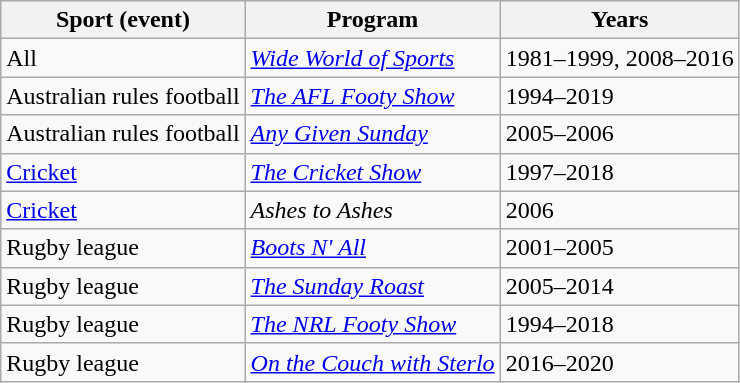<table class="wikitable">
<tr>
<th>Sport (event)</th>
<th>Program</th>
<th>Years</th>
</tr>
<tr>
<td>All</td>
<td><em><a href='#'>Wide World of Sports</a></em></td>
<td>1981–1999, 2008–2016</td>
</tr>
<tr>
<td>Australian rules football</td>
<td><em><a href='#'>The AFL Footy Show</a></em></td>
<td>1994–2019</td>
</tr>
<tr>
<td>Australian rules football</td>
<td><em><a href='#'>Any Given Sunday</a></em></td>
<td>2005–2006</td>
</tr>
<tr>
<td><a href='#'>Cricket</a></td>
<td><em><a href='#'>The Cricket Show</a></em></td>
<td>1997–2018</td>
</tr>
<tr>
<td><a href='#'>Cricket</a></td>
<td><em>Ashes to Ashes</em></td>
<td>2006</td>
</tr>
<tr>
<td>Rugby league</td>
<td><em><a href='#'>Boots N' All</a></em></td>
<td>2001–2005</td>
</tr>
<tr>
<td>Rugby league</td>
<td><em><a href='#'>The Sunday Roast</a></em></td>
<td>2005–2014</td>
</tr>
<tr>
<td>Rugby league</td>
<td><em><a href='#'>The NRL Footy Show</a></em></td>
<td>1994–2018</td>
</tr>
<tr>
<td>Rugby league</td>
<td><em><a href='#'>On the Couch with Sterlo</a></em></td>
<td>2016–2020</td>
</tr>
</table>
